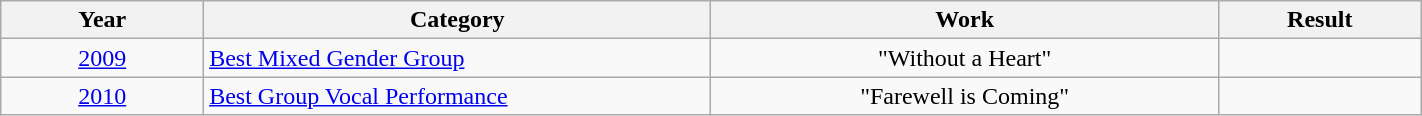<table | width="75%" class="wikitable sortable">
<tr>
<th width="10%">Year</th>
<th width="25%">Category</th>
<th width="25%">Work</th>
<th width="10%">Result</th>
</tr>
<tr>
<td align="center"><a href='#'>2009</a></td>
<td><a href='#'>Best Mixed Gender Group</a></td>
<td align="center">"Without a Heart"</td>
<td></td>
</tr>
<tr>
<td align="center"><a href='#'>2010</a></td>
<td><a href='#'>Best Group Vocal Performance</a></td>
<td align="center">"Farewell is Coming"</td>
<td></td>
</tr>
</table>
